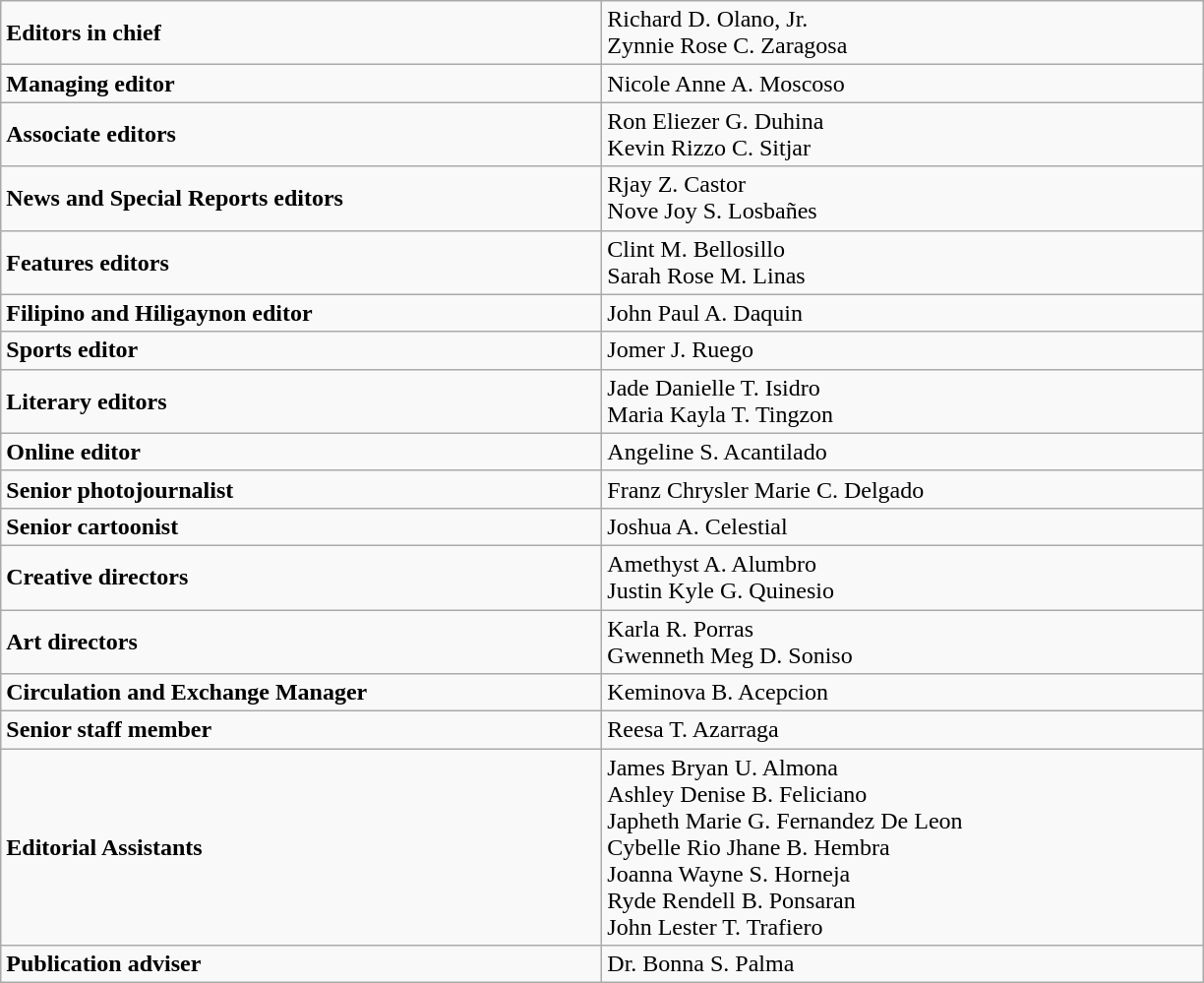<table class="wikitable">
<tr Editorial board (Academic Year 2014-2015)>
<td width="400px"><strong>Editors in chief</strong></td>
<td width="400px">Richard D. Olano, Jr. <br>Zynnie Rose C. Zaragosa</td>
</tr>
<tr>
<td><strong>Managing editor</strong></td>
<td>Nicole Anne A. Moscoso</td>
</tr>
<tr>
<td><strong>Associate editors</strong></td>
<td>Ron Eliezer G. Duhina <br>Kevin Rizzo C. Sitjar</td>
</tr>
<tr>
<td><strong>News and Special Reports editors</strong></td>
<td>Rjay Z. Castor <br>Nove Joy S. Losbañes</td>
</tr>
<tr>
<td><strong>Features editors</strong></td>
<td>Clint M. Bellosillo <br>Sarah Rose M. Linas</td>
</tr>
<tr>
<td><strong>Filipino and Hiligaynon editor</strong></td>
<td>John Paul A. Daquin</td>
</tr>
<tr>
<td><strong>Sports editor</strong></td>
<td>Jomer J. Ruego</td>
</tr>
<tr>
<td><strong>Literary editors</strong></td>
<td>Jade Danielle T. Isidro <br>Maria Kayla T. Tingzon</td>
</tr>
<tr>
<td><strong>Online editor</strong></td>
<td>Angeline S. Acantilado</td>
</tr>
<tr>
<td><strong>Senior photojournalist</strong></td>
<td>Franz Chrysler Marie C.  Delgado</td>
</tr>
<tr>
<td><strong>Senior cartoonist</strong></td>
<td>Joshua A. Celestial</td>
</tr>
<tr>
<td><strong>Creative directors</strong></td>
<td>Amethyst A. Alumbro <br>Justin Kyle G. Quinesio</td>
</tr>
<tr>
<td><strong>Art directors</strong></td>
<td>Karla R. Porras <br>Gwenneth Meg D. Soniso</td>
</tr>
<tr>
<td><strong>Circulation and Exchange Manager</strong></td>
<td>Keminova B. Acepcion</td>
</tr>
<tr>
<td><strong>Senior staff member</strong></td>
<td>Reesa T. Azarraga</td>
</tr>
<tr>
<td><strong>Editorial Assistants</strong></td>
<td>James Bryan U. Almona <br> Ashley Denise B. Feliciano <br> Japheth Marie G. Fernandez De Leon <br> Cybelle Rio Jhane B. Hembra <br> Joanna Wayne S. Horneja <br> Ryde Rendell B. Ponsaran <br> John Lester T. Trafiero</td>
</tr>
<tr>
<td><strong>Publication adviser</strong></td>
<td>Dr. Bonna S. Palma</td>
</tr>
</table>
